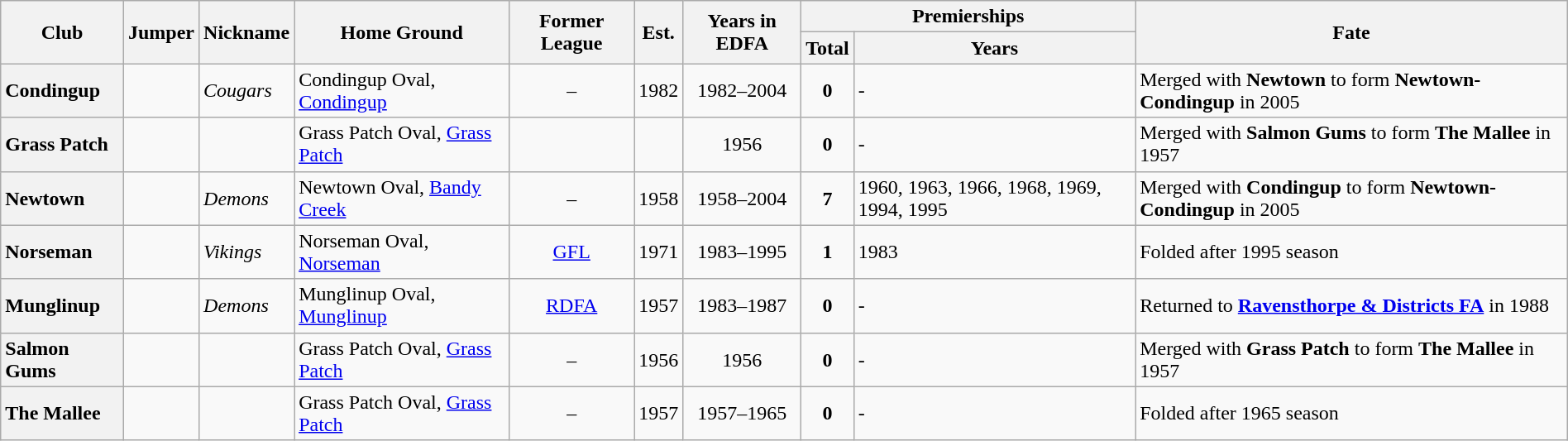<table class="wikitable sortable" style="text-align:center; width:100%">
<tr>
<th rowspan="2">Club</th>
<th rowspan="2">Jumper</th>
<th rowspan="2">Nickname</th>
<th rowspan="2">Home Ground</th>
<th rowspan="2">Former League</th>
<th rowspan="2">Est.</th>
<th rowspan="2">Years in EDFA</th>
<th colspan="2">Premierships</th>
<th rowspan="2">Fate</th>
</tr>
<tr>
<th>Total</th>
<th>Years</th>
</tr>
<tr>
<th style="text-align:left">Condingup</th>
<td></td>
<td align="left"><em>Cougars</em></td>
<td align="left">Condingup Oval, <a href='#'>Condingup</a></td>
<td>–</td>
<td>1982</td>
<td>1982–2004</td>
<td><strong>0</strong></td>
<td align="left">-</td>
<td align="left">Merged with <strong>Newtown</strong> to form <strong>Newtown-Condingup</strong> in 2005</td>
</tr>
<tr>
<th style="text-align:left">Grass Patch</th>
<td></td>
<td></td>
<td align="left">Grass Patch Oval, <a href='#'>Grass Patch</a></td>
<td></td>
<td></td>
<td>1956</td>
<td><strong>0</strong></td>
<td align="left">-</td>
<td align="left">Merged with <strong>Salmon Gums</strong> to form <strong>The Mallee</strong> in 1957</td>
</tr>
<tr>
<th style="text-align:left">Newtown</th>
<td></td>
<td align="left"><em>Demons</em></td>
<td align="left">Newtown Oval, <a href='#'>Bandy Creek</a></td>
<td>–</td>
<td>1958</td>
<td>1958–2004</td>
<td><strong>7</strong></td>
<td align="left">1960, 1963, 1966, 1968, 1969, 1994, 1995</td>
<td align="left">Merged with <strong>Condingup</strong> to form <strong>Newtown-Condingup</strong> in 2005</td>
</tr>
<tr>
<th style="text-align:left">Norseman</th>
<td></td>
<td align="left"><em>Vikings</em></td>
<td align="left">Norseman Oval, <a href='#'>Norseman</a></td>
<td><a href='#'>GFL</a></td>
<td>1971</td>
<td>1983–1995</td>
<td><strong>1</strong></td>
<td align="left">1983</td>
<td align="left">Folded after 1995 season</td>
</tr>
<tr>
<th style="text-align:left">Munglinup</th>
<td></td>
<td align="left"><em>Demons</em></td>
<td align="left">Munglinup Oval, <a href='#'>Munglinup</a></td>
<td><a href='#'>RDFA</a></td>
<td>1957</td>
<td>1983–1987</td>
<td><strong>0</strong></td>
<td align="left">-</td>
<td align="left">Returned to <strong><a href='#'>Ravensthorpe & Districts FA</a></strong> in 1988</td>
</tr>
<tr>
<th style="text-align:left">Salmon Gums</th>
<td></td>
<td></td>
<td align="left">Grass Patch Oval, <a href='#'>Grass Patch</a></td>
<td>–</td>
<td>1956</td>
<td>1956</td>
<td><strong>0</strong></td>
<td align="left">-</td>
<td align="left">Merged with <strong>Grass Patch</strong> to form <strong>The Mallee</strong> in 1957</td>
</tr>
<tr>
<th style="text-align:left">The Mallee</th>
<td></td>
<td></td>
<td align="left">Grass Patch Oval, <a href='#'>Grass Patch</a></td>
<td>–</td>
<td>1957</td>
<td>1957–1965</td>
<td><strong>0</strong></td>
<td align="left">-</td>
<td align="left">Folded after 1965 season</td>
</tr>
</table>
